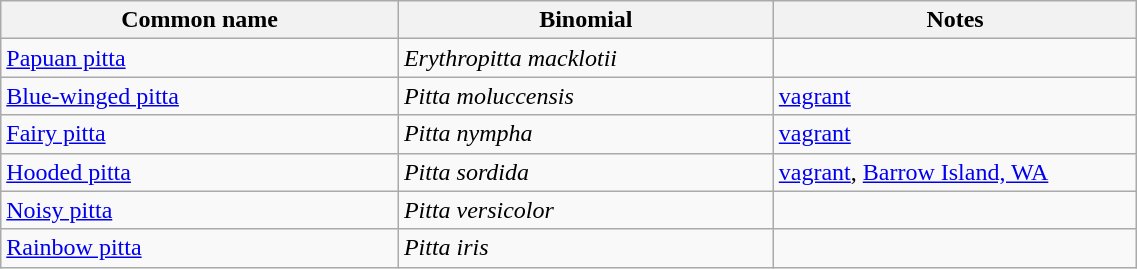<table style="width:60%;" class="wikitable">
<tr>
<th width=35%>Common name</th>
<th width=33%>Binomial</th>
<th width=32%>Notes</th>
</tr>
<tr>
<td><a href='#'>Papuan pitta</a></td>
<td><em>Erythropitta macklotii</em></td>
<td></td>
</tr>
<tr>
<td><a href='#'>Blue-winged pitta</a></td>
<td><em>Pitta moluccensis</em></td>
<td><a href='#'>vagrant</a></td>
</tr>
<tr>
<td><a href='#'>Fairy pitta</a></td>
<td><em>Pitta nympha</em></td>
<td><a href='#'>vagrant</a></td>
</tr>
<tr>
<td><a href='#'>Hooded pitta</a></td>
<td><em>Pitta sordida</em></td>
<td><a href='#'>vagrant</a>, <a href='#'>Barrow Island, WA</a></td>
</tr>
<tr>
<td><a href='#'>Noisy pitta</a></td>
<td><em>Pitta versicolor</em></td>
<td></td>
</tr>
<tr>
<td><a href='#'>Rainbow pitta</a></td>
<td><em>Pitta iris</em></td>
<td></td>
</tr>
</table>
